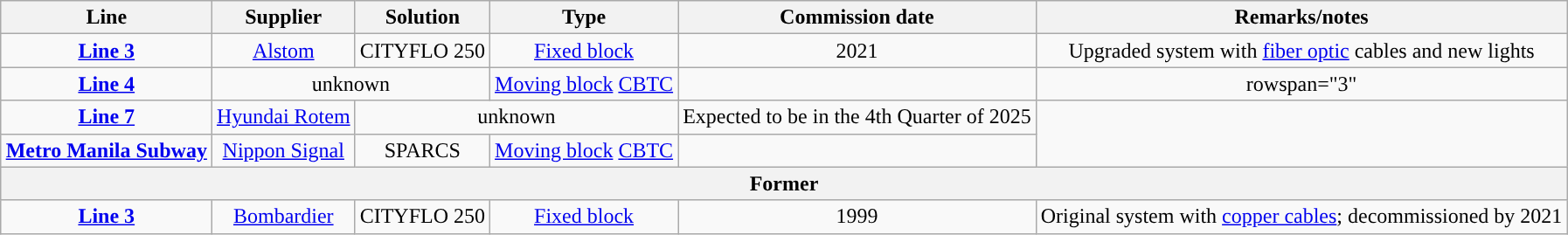<table class="wikitable" style="margin:auto; font-align:center; text-align:center">
<tr>
<th>Line</th>
<th>Supplier</th>
<th>Solution</th>
<th>Type</th>
<th>Commission date</th>
<th>Remarks/notes</th>
</tr>
<tr>
<td style="background-color:#"><strong><a href='#'><span>Line 3</span></a></strong></td>
<td><a href='#'>Alstom</a></td>
<td>CITYFLO 250</td>
<td><a href='#'>Fixed block</a></td>
<td>2021</td>
<td>Upgraded system with <a href='#'>fiber optic</a> cables and new lights</td>
</tr>
<tr>
<td style="background-color:#"><strong><a href='#'><span>Line 4</span></a></strong></td>
<td colspan="2">unknown</td>
<td><a href='#'>Moving block</a> <a href='#'>CBTC</a></td>
<td></td>
<td>rowspan="3" </td>
</tr>
<tr>
<td style="background-color:#"><strong><a href='#'><span>Line 7</span></a></strong></td>
<td><a href='#'>Hyundai Rotem</a></td>
<td colspan="2">unknown</td>
<td>Expected to be in the 4th Quarter of 2025</td>
</tr>
<tr>
<td style="background-color:#"><strong><a href='#'><span>Metro Manila Subway</span></a></strong></td>
<td><a href='#'>Nippon Signal</a></td>
<td>SPARCS</td>
<td><a href='#'>Moving block</a> <a href='#'>CBTC</a></td>
<td></td>
</tr>
<tr>
<th colspan="6">Former</th>
</tr>
<tr>
<td style="background-color:#"><strong><a href='#'><span>Line 3</span></a></strong></td>
<td><a href='#'>Bombardier</a></td>
<td>CITYFLO 250</td>
<td><a href='#'>Fixed block</a></td>
<td>1999</td>
<td>Original system with <a href='#'>copper cables</a>; decommissioned by 2021</td>
</tr>
</table>
